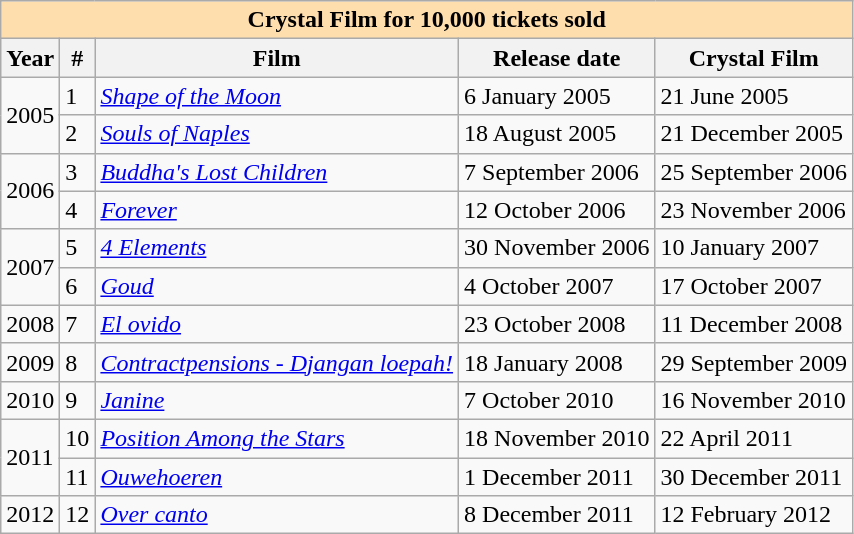<table class="wikitable">
<tr>
<th colspan="5" style="background: #ffdead;">Crystal Film for 10,000 tickets sold</th>
</tr>
<tr>
<th>Year</th>
<th>#</th>
<th>Film</th>
<th>Release date</th>
<th>Crystal Film</th>
</tr>
<tr>
<td rowspan="2">2005</td>
<td>1</td>
<td><em><a href='#'>Shape of the Moon</a></em></td>
<td>6 January 2005</td>
<td>21 June 2005</td>
</tr>
<tr>
<td>2</td>
<td><em><a href='#'>Souls of Naples</a></em></td>
<td>18 August 2005</td>
<td>21 December 2005</td>
</tr>
<tr>
<td rowspan="2">2006</td>
<td>3</td>
<td><em><a href='#'>Buddha's Lost Children</a></em></td>
<td>7 September 2006</td>
<td>25 September 2006</td>
</tr>
<tr>
<td>4</td>
<td><em><a href='#'>Forever</a></em></td>
<td>12 October 2006</td>
<td>23 November 2006</td>
</tr>
<tr>
<td rowspan="2">2007</td>
<td>5</td>
<td><em><a href='#'>4 Elements</a></em></td>
<td>30 November 2006</td>
<td>10 January 2007</td>
</tr>
<tr>
<td>6</td>
<td><em><a href='#'>Goud</a></em></td>
<td>4 October 2007</td>
<td>17 October 2007</td>
</tr>
<tr>
<td>2008</td>
<td>7</td>
<td><em><a href='#'>El ovido</a></em></td>
<td>23 October 2008</td>
<td>11 December 2008</td>
</tr>
<tr>
<td>2009</td>
<td>8</td>
<td><em><a href='#'>Contractpensions - Djangan loepah!</a></em></td>
<td>18 January 2008</td>
<td>29 September 2009</td>
</tr>
<tr>
<td>2010</td>
<td>9</td>
<td><em><a href='#'>Janine</a></em></td>
<td>7 October 2010</td>
<td>16 November 2010</td>
</tr>
<tr>
<td rowspan="2">2011</td>
<td>10</td>
<td><em><a href='#'>Position Among the Stars</a></em></td>
<td>18 November 2010</td>
<td>22 April 2011</td>
</tr>
<tr>
<td>11</td>
<td><em><a href='#'>Ouwehoeren</a></em></td>
<td>1 December 2011</td>
<td>30 December 2011</td>
</tr>
<tr>
<td>2012</td>
<td>12</td>
<td><em><a href='#'>Over canto</a></em></td>
<td>8 December 2011</td>
<td>12 February 2012</td>
</tr>
</table>
